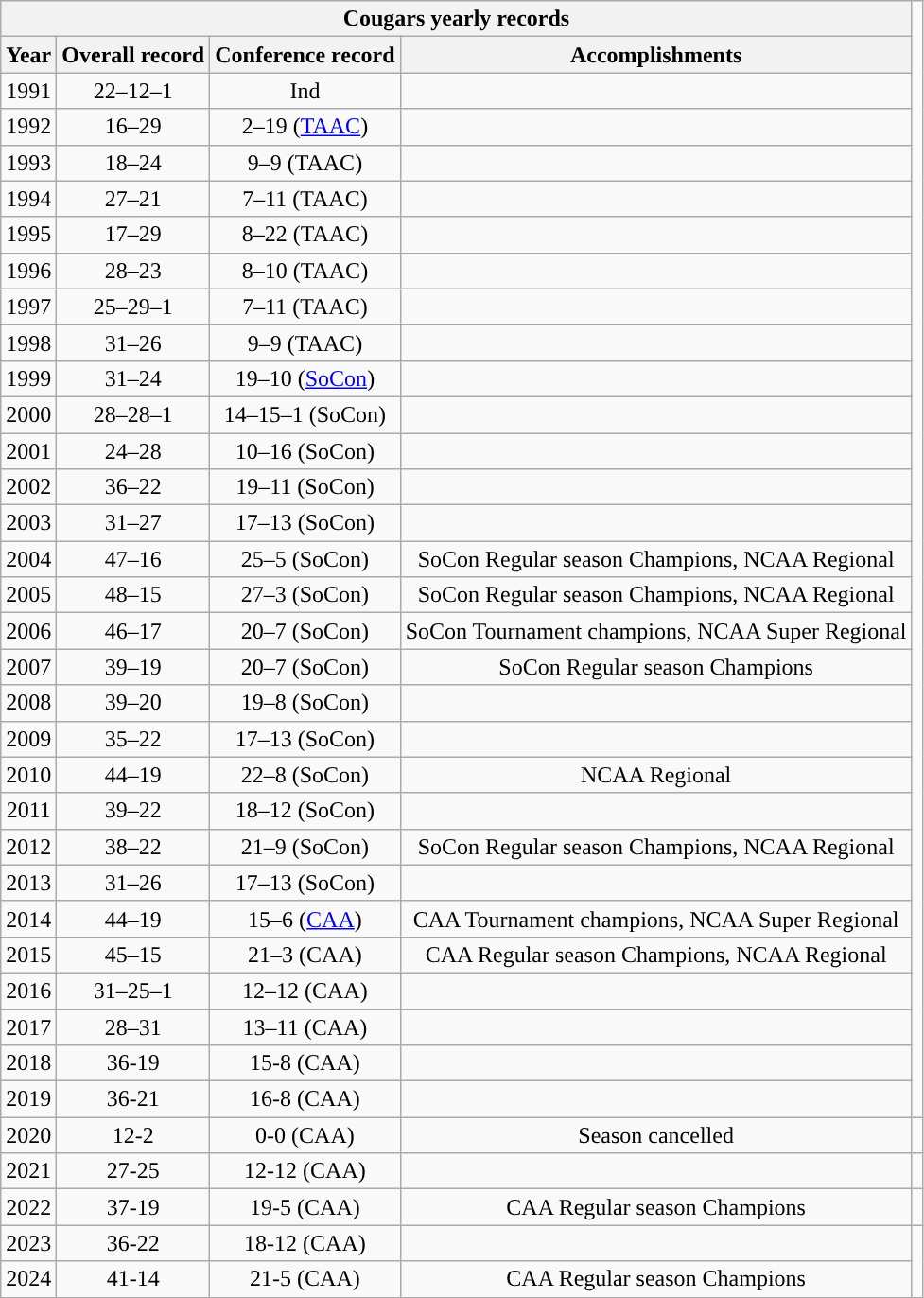<table class="wikitable sortable" style="text-align:center">
<tr>
<th colspan=4>Cougars yearly records</th>
</tr>
<tr>
<th>Year</th>
<th>Overall record</th>
<th>Conference record</th>
<th>Accomplishments</th>
</tr>
<tr>
<td>1991</td>
<td>22–12–1</td>
<td>Ind</td>
<td></td>
</tr>
<tr>
<td>1992</td>
<td>16–29</td>
<td>2–19 (<a href='#'>TAAC</a>)</td>
<td></td>
</tr>
<tr>
<td>1993</td>
<td>18–24</td>
<td>9–9 (TAAC)</td>
<td></td>
</tr>
<tr>
<td>1994</td>
<td>27–21</td>
<td>7–11 (TAAC)</td>
<td></td>
</tr>
<tr>
<td>1995</td>
<td>17–29</td>
<td>8–22 (TAAC)</td>
<td></td>
</tr>
<tr>
<td>1996</td>
<td>28–23</td>
<td>8–10 (TAAC)</td>
<td></td>
</tr>
<tr>
<td>1997</td>
<td>25–29–1</td>
<td>7–11 (TAAC)</td>
<td></td>
</tr>
<tr>
<td>1998</td>
<td>31–26</td>
<td>9–9 (TAAC)</td>
<td></td>
</tr>
<tr>
<td>1999</td>
<td>31–24</td>
<td>19–10 (<a href='#'>SoCon</a>)</td>
<td></td>
</tr>
<tr>
<td>2000</td>
<td>28–28–1</td>
<td>14–15–1 (SoCon)</td>
<td></td>
</tr>
<tr>
<td>2001</td>
<td>24–28</td>
<td>10–16 (SoCon)</td>
<td></td>
</tr>
<tr>
<td>2002</td>
<td>36–22</td>
<td>19–11 (SoCon)</td>
<td></td>
</tr>
<tr>
<td>2003</td>
<td>31–27</td>
<td>17–13 (SoCon)</td>
<td></td>
</tr>
<tr>
<td>2004</td>
<td>47–16</td>
<td>25–5 (SoCon)</td>
<td>SoCon Regular season Champions, NCAA Regional</td>
</tr>
<tr>
<td>2005</td>
<td>48–15</td>
<td>27–3 (SoCon)</td>
<td>SoCon Regular season Champions, NCAA Regional</td>
</tr>
<tr>
<td>2006</td>
<td>46–17</td>
<td>20–7 (SoCon)</td>
<td>SoCon Tournament champions, NCAA Super Regional</td>
</tr>
<tr>
<td>2007</td>
<td>39–19</td>
<td>20–7 (SoCon)</td>
<td>SoCon Regular season Champions</td>
</tr>
<tr>
<td>2008</td>
<td>39–20</td>
<td>19–8 (SoCon)</td>
<td></td>
</tr>
<tr>
<td>2009</td>
<td>35–22</td>
<td>17–13 (SoCon)</td>
<td></td>
</tr>
<tr>
<td>2010</td>
<td>44–19</td>
<td>22–8 (SoCon)</td>
<td>NCAA Regional</td>
</tr>
<tr>
<td>2011</td>
<td>39–22</td>
<td>18–12 (SoCon)</td>
<td></td>
</tr>
<tr>
<td>2012</td>
<td>38–22</td>
<td>21–9 (SoCon)</td>
<td>SoCon Regular season Champions, NCAA Regional</td>
</tr>
<tr>
<td>2013</td>
<td>31–26</td>
<td>17–13 (SoCon)</td>
<td></td>
</tr>
<tr>
<td>2014</td>
<td>44–19</td>
<td>15–6 (<a href='#'>CAA</a>)</td>
<td>CAA Tournament champions, NCAA Super Regional</td>
</tr>
<tr>
<td>2015</td>
<td>45–15</td>
<td>21–3 (CAA)</td>
<td>CAA Regular season Champions, NCAA Regional</td>
</tr>
<tr>
<td>2016</td>
<td>31–25–1</td>
<td>12–12 (CAA)</td>
<td></td>
</tr>
<tr>
<td>2017</td>
<td>28–31</td>
<td>13–11 (CAA)</td>
<td></td>
</tr>
<tr>
<td>2018</td>
<td>36-19</td>
<td>15-8 (CAA)</td>
<td></td>
</tr>
<tr>
<td>2019</td>
<td>36-21</td>
<td>16-8 (CAA)</td>
<td></td>
</tr>
<tr>
<td>2020</td>
<td>12-2</td>
<td>0-0 (CAA)</td>
<td>Season cancelled</td>
<td></td>
</tr>
<tr>
<td>2021</td>
<td>27-25</td>
<td>12-12 (CAA)</td>
<td></td>
</tr>
<tr>
<td>2022</td>
<td>37-19</td>
<td>19-5 (CAA)</td>
<td>CAA Regular season Champions</td>
<td></td>
</tr>
<tr>
<td>2023</td>
<td>36-22</td>
<td>18-12 (CAA)</td>
<td></td>
</tr>
<tr>
<td>2024</td>
<td>41-14</td>
<td>21-5 (CAA)</td>
<td>CAA Regular season Champions</td>
</tr>
</table>
